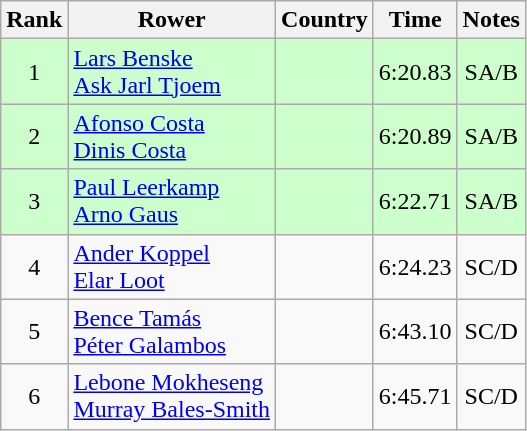<table class="wikitable" style="text-align:center">
<tr>
<th>Rank</th>
<th>Rower</th>
<th>Country</th>
<th>Time</th>
<th>Notes</th>
</tr>
<tr bgcolor=ccffcc>
<td>1</td>
<td align="left"><a href='#'>Lars Benske</a><br><a href='#'>Ask Jarl Tjoem</a></td>
<td align="left"></td>
<td>6:20.83</td>
<td>SA/B</td>
</tr>
<tr bgcolor=ccffcc>
<td>2</td>
<td align="left"><a href='#'>Afonso Costa</a><br><a href='#'>Dinis Costa</a></td>
<td align="left"></td>
<td>6:20.89</td>
<td>SA/B</td>
</tr>
<tr bgcolor=ccffcc>
<td>3</td>
<td align="left"><a href='#'>Paul Leerkamp</a><br><a href='#'>Arno Gaus</a></td>
<td align="left"></td>
<td>6:22.71</td>
<td>SA/B</td>
</tr>
<tr>
<td>4</td>
<td align="left"><a href='#'>Ander Koppel</a><br><a href='#'>Elar Loot</a></td>
<td align="left"></td>
<td>6:24.23</td>
<td>SC/D</td>
</tr>
<tr>
<td>5</td>
<td align="left"><a href='#'>Bence Tamás</a><br><a href='#'>Péter Galambos</a></td>
<td align="left"></td>
<td>6:43.10</td>
<td>SC/D</td>
</tr>
<tr>
<td>6</td>
<td align="left"><a href='#'>Lebone Mokheseng</a><br><a href='#'>Murray Bales-Smith</a></td>
<td align="left"></td>
<td>6:45.71</td>
<td>SC/D</td>
</tr>
</table>
